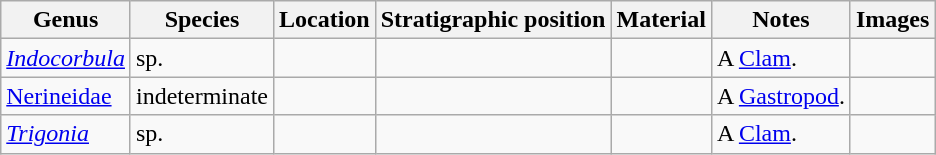<table class="wikitable" align="center">
<tr>
<th>Genus</th>
<th>Species</th>
<th>Location</th>
<th>Stratigraphic position</th>
<th>Material</th>
<th>Notes</th>
<th>Images</th>
</tr>
<tr>
<td><em><a href='#'>Indocorbula</a></em></td>
<td>sp.</td>
<td></td>
<td></td>
<td></td>
<td>A <a href='#'>Clam</a>.</td>
<td></td>
</tr>
<tr>
<td><a href='#'>Nerineidae</a></td>
<td>indeterminate</td>
<td></td>
<td></td>
<td></td>
<td>A <a href='#'>Gastropod</a>.</td>
<td></td>
</tr>
<tr>
<td><em><a href='#'>Trigonia</a></em></td>
<td>sp.</td>
<td></td>
<td></td>
<td></td>
<td>A <a href='#'>Clam</a>.</td>
<td></td>
</tr>
</table>
